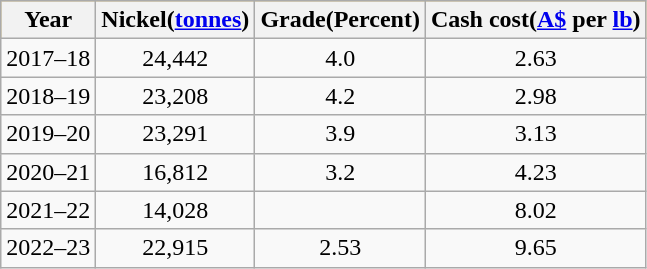<table class="wikitable">
<tr style="text-align:center; background:#daa520;">
<th>Year</th>
<th>Nickel(<a href='#'>tonnes</a>)</th>
<th>Grade(Percent)</th>
<th>Cash cost(<a href='#'>A$</a> per <a href='#'>lb</a>)</th>
</tr>
<tr style="text-align:center;">
<td>2017–18</td>
<td>24,442</td>
<td>4.0</td>
<td>2.63</td>
</tr>
<tr style="text-align:center;">
<td>2018–19</td>
<td>23,208</td>
<td>4.2</td>
<td>2.98</td>
</tr>
<tr style="text-align:center;">
<td>2019–20</td>
<td>23,291</td>
<td>3.9</td>
<td>3.13</td>
</tr>
<tr style="text-align:center;">
<td>2020–21</td>
<td>16,812</td>
<td>3.2</td>
<td>4.23</td>
</tr>
<tr style="text-align:center;">
<td>2021–22</td>
<td>14,028</td>
<td></td>
<td>8.02</td>
</tr>
<tr style="text-align:center;">
<td>2022–23</td>
<td>22,915</td>
<td>2.53</td>
<td>9.65</td>
</tr>
</table>
